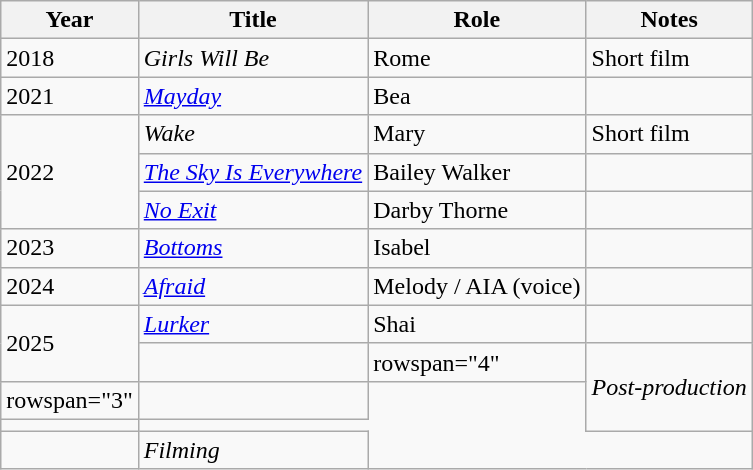<table class="wikitable plainrowheaders sortable">
<tr>
<th>Year</th>
<th>Title</th>
<th>Role</th>
<th class="unsortable">Notes</th>
</tr>
<tr>
<td>2018</td>
<td><em>Girls Will Be</em></td>
<td>Rome</td>
<td>Short film</td>
</tr>
<tr>
<td>2021</td>
<td><em><a href='#'>Mayday</a></em></td>
<td>Bea</td>
<td></td>
</tr>
<tr>
<td rowspan="3">2022</td>
<td><em>Wake</em></td>
<td>Mary</td>
<td>Short film</td>
</tr>
<tr>
<td><em><a href='#'>The Sky Is Everywhere</a></em></td>
<td>Bailey Walker</td>
<td></td>
</tr>
<tr>
<td><em><a href='#'>No Exit</a></em></td>
<td>Darby Thorne</td>
<td></td>
</tr>
<tr>
<td>2023</td>
<td><em><a href='#'>Bottoms</a></em></td>
<td>Isabel</td>
<td></td>
</tr>
<tr>
<td>2024</td>
<td><em><a href='#'>Afraid</a></em></td>
<td>Melody / AIA (voice)</td>
<td></td>
</tr>
<tr>
<td rowspan="2">2025</td>
<td><em><a href='#'>Lurker</a></em></td>
<td>Shai</td>
<td></td>
</tr>
<tr>
<td></td>
<td>rowspan="4" </td>
<td rowspan="3"><em>Post-production</em></td>
</tr>
<tr>
<td>rowspan="3" </td>
<td></td>
</tr>
<tr>
<td></td>
</tr>
<tr>
<td></td>
<td><em>Filming</em></td>
</tr>
</table>
